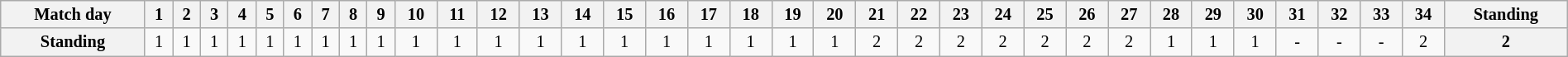<table class="wikitable" style="width:100%; font-size:85%;">
<tr valign=top>
<th align=center>Match day</th>
<th align=center>1</th>
<th align=center>2</th>
<th align=center>3</th>
<th align=center>4</th>
<th align=center>5</th>
<th align=center>6</th>
<th align=center>7</th>
<th align=center>8</th>
<th align=center>9</th>
<th align=center>10</th>
<th align=center>11</th>
<th align=center>12</th>
<th align=center>13</th>
<th align=center>14</th>
<th align=center>15</th>
<th align=center>16</th>
<th align=center>17</th>
<th align=center>18</th>
<th align=center>19</th>
<th align=center>20</th>
<th align=center>21</th>
<th align=center>22</th>
<th align=center>23</th>
<th align=center>24</th>
<th align=center>25</th>
<th align=center>26</th>
<th align=center>27</th>
<th align=center>28</th>
<th align=center>29</th>
<th align=center>30</th>
<th align=center>31</th>
<th align=center>32</th>
<th align=center>33</th>
<th align=center>34</th>
<th align=center>Standing</th>
</tr>
<tr>
<th align=center>Standing</th>
<td align=center>1</td>
<td align=center>1</td>
<td align=center>1</td>
<td align=center>1</td>
<td align=center>1</td>
<td align=center>1</td>
<td align=center>1</td>
<td align=center>1</td>
<td align=center>1</td>
<td align=center>1</td>
<td align=center>1</td>
<td align=center>1</td>
<td align=center>1</td>
<td align=center>1</td>
<td align=center>1</td>
<td align=center>1</td>
<td align=center>1</td>
<td align=center>1</td>
<td align=center>1</td>
<td align=center>1</td>
<td align=center>2</td>
<td align=center>2</td>
<td align=center>2</td>
<td align=center>2</td>
<td align=center>2</td>
<td align=center>2</td>
<td align=center>2</td>
<td align=center>1</td>
<td align=center>1</td>
<td align=center>1</td>
<td align=center>-</td>
<td align=center>-</td>
<td align=center>-</td>
<td align=center>2</td>
<th align="center">2</th>
</tr>
</table>
